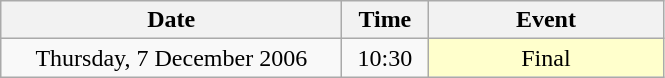<table class = "wikitable" style="text-align:center;">
<tr>
<th width=220>Date</th>
<th width=50>Time</th>
<th width=150>Event</th>
</tr>
<tr>
<td>Thursday, 7 December 2006</td>
<td>10:30</td>
<td bgcolor=ffffcc>Final</td>
</tr>
</table>
